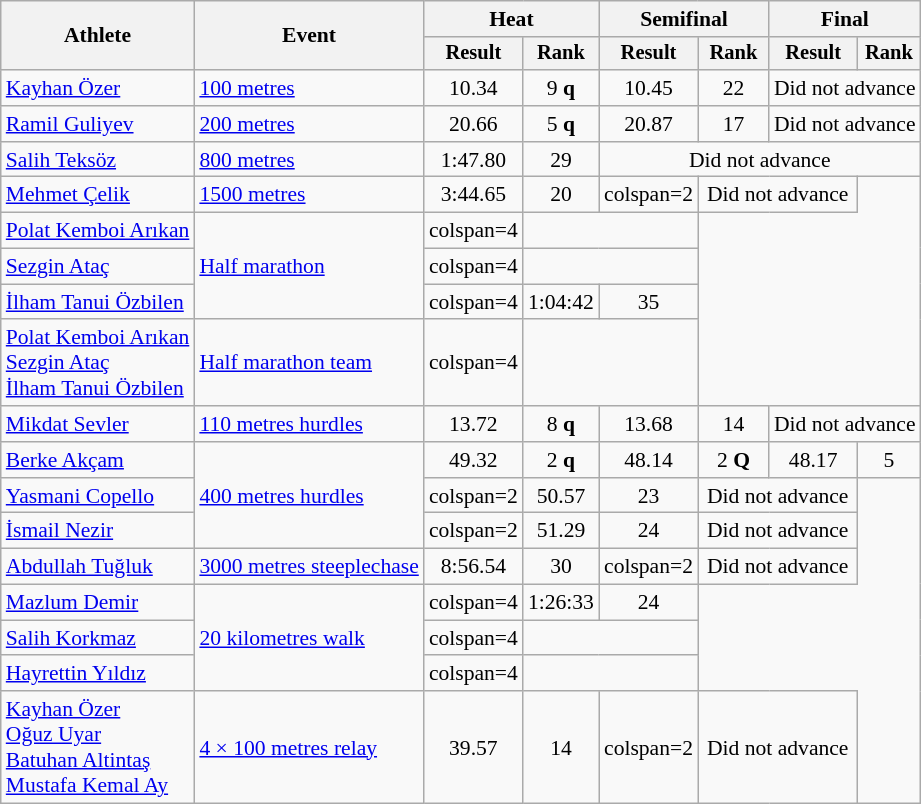<table class=wikitable style=font-size:90%>
<tr>
<th rowspan=2>Athlete</th>
<th rowspan=2>Event</th>
<th colspan=2>Heat</th>
<th colspan=2>Semifinal</th>
<th colspan=2>Final</th>
</tr>
<tr style=font-size:95%>
<th>Result</th>
<th>Rank</th>
<th>Result</th>
<th>Rank</th>
<th>Result</th>
<th>Rank</th>
</tr>
<tr align=center>
<td align=left><a href='#'>Kayhan Özer</a></td>
<td align=left><a href='#'>100 metres</a></td>
<td>10.34</td>
<td>9 <strong>q</strong></td>
<td>10.45</td>
<td>22</td>
<td colspan=2>Did not advance</td>
</tr>
<tr align=center>
<td align=left><a href='#'>Ramil Guliyev</a></td>
<td align=left><a href='#'>200 metres</a></td>
<td>20.66 </td>
<td>5 <strong>q</strong></td>
<td>20.87</td>
<td>17</td>
<td colspan=2>Did not advance</td>
</tr>
<tr align=center>
<td align=left><a href='#'>Salih Teksöz</a></td>
<td align=left><a href='#'>800 metres</a></td>
<td>1:47.80</td>
<td>29</td>
<td colspan=4>Did not advance</td>
</tr>
<tr align=center>
<td align=left><a href='#'>Mehmet Çelik</a></td>
<td align=left><a href='#'>1500 metres</a></td>
<td>3:44.65</td>
<td>20</td>
<td>colspan=2</td>
<td colspan=2>Did not advance</td>
</tr>
<tr align=center>
<td align=left><a href='#'>Polat Kemboi Arıkan</a></td>
<td align=left rowspan=3><a href='#'>Half marathon</a></td>
<td>colspan=4</td>
<td colspan=2></td>
</tr>
<tr align=center>
<td align=left><a href='#'>Sezgin Ataç</a></td>
<td>colspan=4</td>
<td colspan=2></td>
</tr>
<tr align=center>
<td align=left><a href='#'>İlham Tanui Özbilen</a></td>
<td>colspan=4</td>
<td>1:04:42 </td>
<td>35</td>
</tr>
<tr align=center>
<td align=left><a href='#'>Polat Kemboi Arıkan</a><br><a href='#'>Sezgin Ataç</a><br><a href='#'>İlham Tanui Özbilen</a></td>
<td align=left><a href='#'>Half marathon team</a></td>
<td>colspan=4</td>
<td colspan=2></td>
</tr>
<tr align=center>
<td align=left><a href='#'>Mikdat Sevler</a></td>
<td align=left><a href='#'>110 metres hurdles</a></td>
<td>13.72</td>
<td>8 <strong>q</strong></td>
<td>13.68</td>
<td>14</td>
<td colspan=2>Did not advance</td>
</tr>
<tr align=center>
<td align=left><a href='#'>Berke Akçam</a></td>
<td align=left rowspan=3><a href='#'>400 metres hurdles</a></td>
<td>49.32</td>
<td>2 <strong>q</strong></td>
<td>48.14 </td>
<td>2 <strong>Q</strong></td>
<td>48.17</td>
<td>5</td>
</tr>
<tr align=center>
<td align=left><a href='#'>Yasmani Copello</a></td>
<td>colspan=2 </td>
<td>50.57  </td>
<td>23</td>
<td colspan=2>Did not advance</td>
</tr>
<tr align=center>
<td align=left><a href='#'>İsmail Nezir</a></td>
<td>colspan=2 </td>
<td>51.29</td>
<td>24</td>
<td colspan=2>Did not advance</td>
</tr>
<tr align=center>
<td align=left><a href='#'>Abdullah Tuğluk</a></td>
<td align=left><a href='#'>3000 metres steeplechase</a></td>
<td>8:56.54</td>
<td>30</td>
<td>colspan=2</td>
<td colspan=2>Did not advance</td>
</tr>
<tr align=center>
<td align=left><a href='#'>Mazlum Demir</a></td>
<td align=left rowspan=3><a href='#'>20 kilometres walk</a></td>
<td>colspan=4</td>
<td>1:26:33</td>
<td>24</td>
</tr>
<tr align=center>
<td align=left><a href='#'>Salih Korkmaz</a></td>
<td>colspan=4</td>
<td colspan=2></td>
</tr>
<tr align=center>
<td align=left><a href='#'>Hayrettin Yıldız</a></td>
<td>colspan=4</td>
<td colspan=2></td>
</tr>
<tr align=center>
<td align=left><a href='#'>Kayhan Özer</a><br><a href='#'>Oğuz Uyar</a><br><a href='#'>Batuhan Altintaş</a><br><a href='#'>Mustafa Kemal Ay</a></td>
<td align=left><a href='#'>4 × 100 metres relay</a></td>
<td>39.57</td>
<td>14</td>
<td>colspan=2</td>
<td colspan=2>Did not advance</td>
</tr>
</table>
